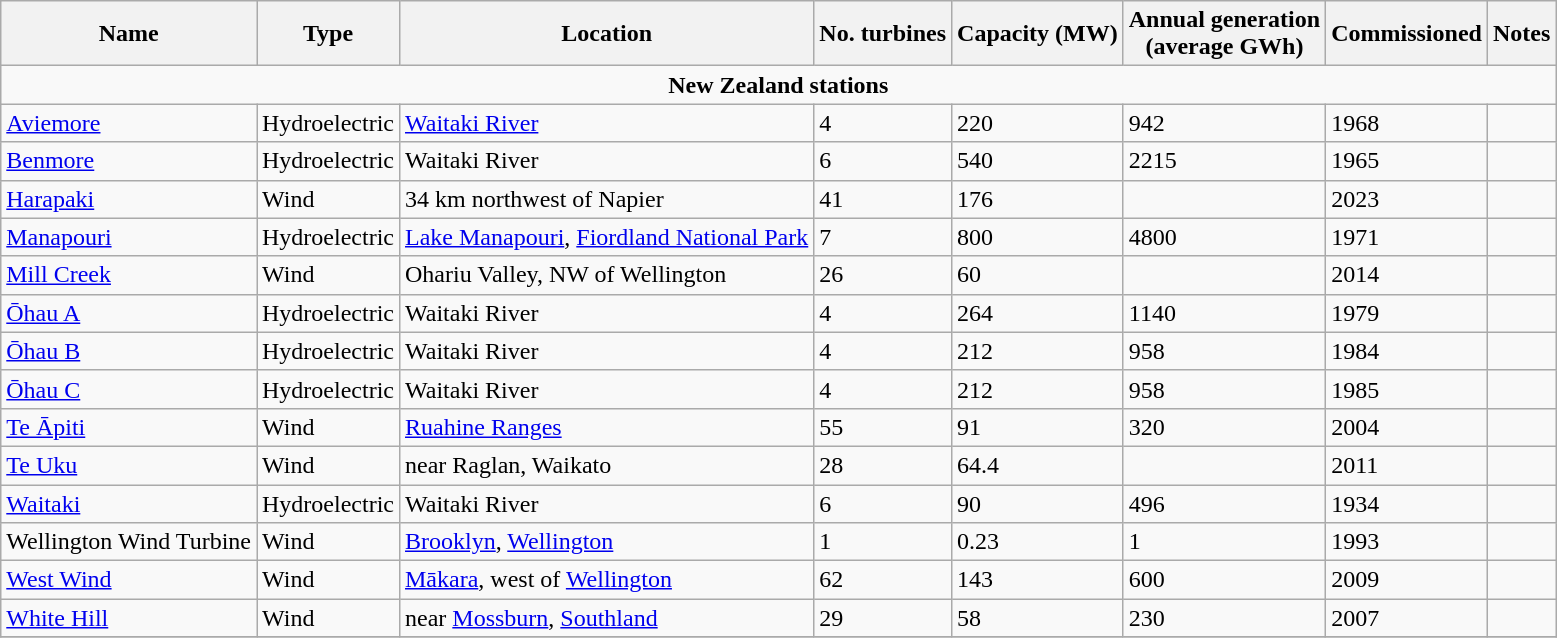<table class="wikitable">
<tr>
<th>Name</th>
<th>Type</th>
<th>Location</th>
<th>No. turbines</th>
<th>Capacity (MW)</th>
<th>Annual generation <br> (average GWh)</th>
<th>Commissioned</th>
<th>Notes</th>
</tr>
<tr>
<td colspan=8 align=center><strong>New Zealand stations</strong></td>
</tr>
<tr>
<td><a href='#'>Aviemore</a></td>
<td>Hydroelectric</td>
<td><a href='#'>Waitaki River</a></td>
<td>4</td>
<td>220</td>
<td>942</td>
<td>1968</td>
<td></td>
</tr>
<tr>
<td><a href='#'>Benmore</a></td>
<td>Hydroelectric</td>
<td>Waitaki River</td>
<td>6</td>
<td>540</td>
<td>2215</td>
<td>1965</td>
<td></td>
</tr>
<tr>
<td><a href='#'>Harapaki</a></td>
<td>Wind</td>
<td>34 km northwest of Napier</td>
<td>41</td>
<td>176</td>
<td></td>
<td>2023</td>
<td></td>
</tr>
<tr>
<td><a href='#'>Manapouri</a></td>
<td>Hydroelectric</td>
<td><a href='#'>Lake Manapouri</a>, <a href='#'>Fiordland National Park</a></td>
<td>7</td>
<td>800</td>
<td>4800</td>
<td>1971</td>
<td></td>
</tr>
<tr>
<td><a href='#'>Mill Creek</a></td>
<td>Wind</td>
<td>Ohariu Valley, NW of Wellington</td>
<td>26</td>
<td>60</td>
<td></td>
<td>2014</td>
<td></td>
</tr>
<tr>
<td><a href='#'>Ōhau A</a></td>
<td>Hydroelectric</td>
<td>Waitaki River</td>
<td>4</td>
<td>264</td>
<td>1140</td>
<td>1979</td>
<td></td>
</tr>
<tr>
<td><a href='#'>Ōhau B</a></td>
<td>Hydroelectric</td>
<td>Waitaki River</td>
<td>4</td>
<td>212</td>
<td>958</td>
<td>1984</td>
<td></td>
</tr>
<tr>
<td><a href='#'>Ōhau C</a></td>
<td>Hydroelectric</td>
<td>Waitaki River</td>
<td>4</td>
<td>212</td>
<td>958</td>
<td>1985</td>
<td></td>
</tr>
<tr>
<td><a href='#'>Te Āpiti</a></td>
<td>Wind</td>
<td><a href='#'>Ruahine Ranges</a></td>
<td>55</td>
<td>91</td>
<td>320</td>
<td>2004</td>
<td></td>
</tr>
<tr>
<td><a href='#'>Te Uku</a></td>
<td>Wind</td>
<td>near Raglan, Waikato</td>
<td>28</td>
<td>64.4</td>
<td></td>
<td>2011</td>
<td></td>
</tr>
<tr>
<td><a href='#'>Waitaki</a></td>
<td>Hydroelectric</td>
<td>Waitaki River</td>
<td>6</td>
<td>90</td>
<td>496</td>
<td>1934</td>
<td></td>
</tr>
<tr>
<td>Wellington Wind Turbine</td>
<td>Wind</td>
<td><a href='#'>Brooklyn</a>, <a href='#'>Wellington</a></td>
<td>1</td>
<td>0.23</td>
<td>1</td>
<td>1993</td>
<td></td>
</tr>
<tr>
<td><a href='#'>West Wind</a></td>
<td>Wind</td>
<td><a href='#'>Mākara</a>, west of <a href='#'>Wellington</a></td>
<td>62</td>
<td>143</td>
<td>600</td>
<td>2009</td>
<td></td>
</tr>
<tr>
<td><a href='#'>White Hill</a></td>
<td>Wind</td>
<td>near <a href='#'>Mossburn</a>, <a href='#'>Southland</a></td>
<td>29</td>
<td>58</td>
<td>230</td>
<td>2007</td>
<td></td>
</tr>
<tr>
</tr>
</table>
